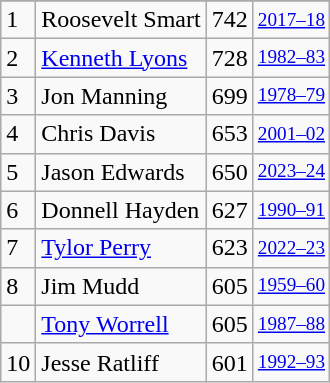<table class="wikitable">
<tr>
</tr>
<tr>
<td>1</td>
<td>Roosevelt Smart</td>
<td>742</td>
<td style="font-size:80%;"><a href='#'>2017–18</a></td>
</tr>
<tr>
<td>2</td>
<td><a href='#'>Kenneth Lyons</a></td>
<td>728</td>
<td style="font-size:80%;"><a href='#'>1982–83</a></td>
</tr>
<tr>
<td>3</td>
<td>Jon Manning</td>
<td>699</td>
<td style="font-size:80%;"><a href='#'>1978–79</a></td>
</tr>
<tr>
<td>4</td>
<td>Chris Davis</td>
<td>653</td>
<td style="font-size:80%;"><a href='#'>2001–02</a></td>
</tr>
<tr>
<td>5</td>
<td>Jason Edwards</td>
<td>650</td>
<td style="font-size:80%;"><a href='#'>2023–24</a></td>
</tr>
<tr>
<td>6</td>
<td>Donnell Hayden</td>
<td>627</td>
<td style="font-size:80%;"><a href='#'>1990–91</a></td>
</tr>
<tr>
<td>7</td>
<td><a href='#'>Tylor Perry</a></td>
<td>623</td>
<td style="font-size:80%;"><a href='#'>2022–23</a></td>
</tr>
<tr>
<td>8</td>
<td>Jim Mudd</td>
<td>605</td>
<td style="font-size:80%;"><a href='#'>1959–60</a></td>
</tr>
<tr>
<td></td>
<td><a href='#'>Tony Worrell</a></td>
<td>605</td>
<td style="font-size:80%;"><a href='#'>1987–88</a></td>
</tr>
<tr>
<td>10</td>
<td>Jesse Ratliff</td>
<td>601</td>
<td style="font-size:80%;"><a href='#'>1992–93</a></td>
</tr>
</table>
